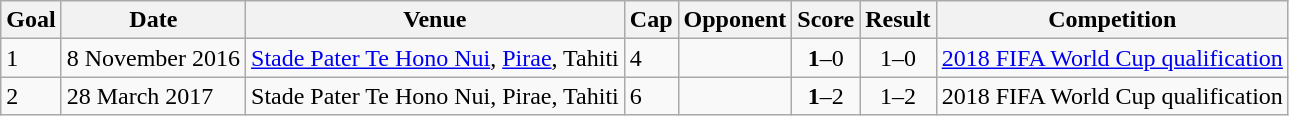<table class="wikitable plainrowheaders sortable">
<tr>
<th>Goal</th>
<th>Date</th>
<th>Venue</th>
<th>Cap</th>
<th>Opponent</th>
<th>Score</th>
<th>Result</th>
<th>Competition</th>
</tr>
<tr>
<td>1</td>
<td>8 November 2016</td>
<td><a href='#'>Stade Pater Te Hono Nui</a>, <a href='#'>Pirae</a>, Tahiti</td>
<td>4</td>
<td></td>
<td align=center><strong>1</strong>–0</td>
<td align=center>1–0</td>
<td><a href='#'>2018 FIFA World Cup qualification</a></td>
</tr>
<tr>
<td>2</td>
<td>28 March 2017</td>
<td>Stade Pater Te Hono Nui, Pirae, Tahiti</td>
<td>6</td>
<td></td>
<td align=center><strong>1</strong>–2</td>
<td align=center>1–2</td>
<td>2018 FIFA World Cup qualification</td>
</tr>
</table>
